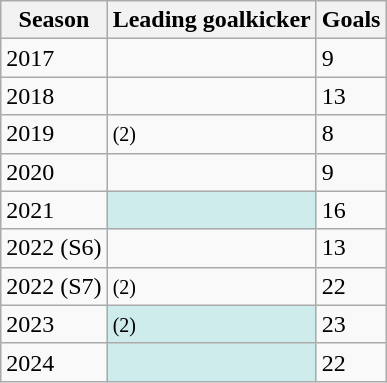<table class="wikitable sortable">
<tr>
<th>Season</th>
<th>Leading goalkicker</th>
<th>Goals</th>
</tr>
<tr>
<td>2017</td>
<td></td>
<td>9</td>
</tr>
<tr>
<td>2018</td>
<td></td>
<td>13</td>
</tr>
<tr>
<td>2019</td>
<td> <small>(2)</small></td>
<td>8</td>
</tr>
<tr>
<td>2020</td>
<td></td>
<td>9</td>
</tr>
<tr>
<td>2021</td>
<td style="text-align:left; background:#cfecec;"></td>
<td>16</td>
</tr>
<tr>
<td>2022 (S6)</td>
<td></td>
<td>13</td>
</tr>
<tr>
<td>2022 (S7)</td>
<td> <small>(2)</small></td>
<td>22</td>
</tr>
<tr>
<td>2023</td>
<td style="text-align:left; background:#cfecec;"> <small>(2)</small></td>
<td>23</td>
</tr>
<tr>
<td>2024</td>
<td style="text-align:left; background:#cfecec;"></td>
<td>22</td>
</tr>
</table>
